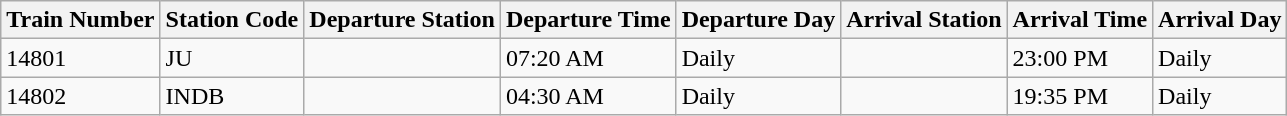<table class="wikitable">
<tr>
<th>Train Number</th>
<th>Station Code</th>
<th>Departure Station</th>
<th>Departure Time</th>
<th>Departure Day</th>
<th>Arrival Station</th>
<th>Arrival Time</th>
<th>Arrival Day</th>
</tr>
<tr>
<td>14801</td>
<td>JU</td>
<td></td>
<td>07:20 AM</td>
<td>Daily</td>
<td></td>
<td>23:00 PM</td>
<td>Daily</td>
</tr>
<tr>
<td>14802</td>
<td>INDB</td>
<td></td>
<td>04:30 AM</td>
<td>Daily</td>
<td></td>
<td>19:35 PM</td>
<td>Daily</td>
</tr>
</table>
